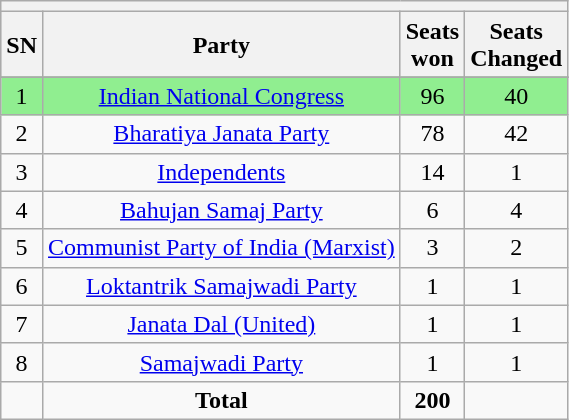<table class="wikitable sortable" style="text-align:center;">
<tr>
<th colspan=10></th>
</tr>
<tr bgcolor="#cccccc">
<th>SN</th>
<th>Party</th>
<th>Seats<br>won</th>
<th>Seats<br> Changed</th>
</tr>
<tr>
</tr>
<tr style="background: #90EE90;">
<td>1</td>
<td><a href='#'>Indian National Congress</a></td>
<td>96</td>
<td>40</td>
</tr>
<tr>
<td>2</td>
<td><a href='#'>Bharatiya Janata Party</a></td>
<td>78</td>
<td>42</td>
</tr>
<tr>
<td>3</td>
<td><a href='#'>Independents</a></td>
<td>14</td>
<td>1</td>
</tr>
<tr>
<td>4</td>
<td><a href='#'>Bahujan Samaj Party</a></td>
<td>6</td>
<td>4</td>
</tr>
<tr>
<td>5</td>
<td><a href='#'>Communist Party of India (Marxist)</a></td>
<td>3</td>
<td>2</td>
</tr>
<tr>
<td>6</td>
<td><a href='#'>Loktantrik Samajwadi Party</a></td>
<td>1</td>
<td>1</td>
</tr>
<tr>
<td>7</td>
<td><a href='#'>Janata Dal (United)</a></td>
<td>1</td>
<td>1</td>
</tr>
<tr>
<td>8</td>
<td><a href='#'>Samajwadi Party</a></td>
<td>1</td>
<td>1</td>
</tr>
<tr>
<td></td>
<td><strong>Total</strong></td>
<td><strong>200</strong></td>
<td></td>
</tr>
</table>
